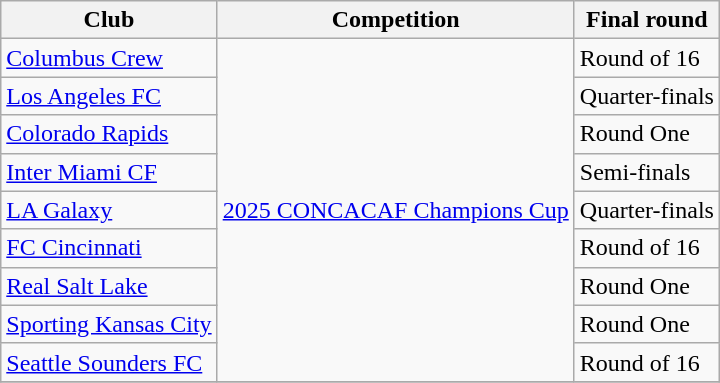<table class="wikitable">
<tr>
<th>Club</th>
<th>Competition</th>
<th>Final round</th>
</tr>
<tr>
<td><a href='#'>Columbus Crew</a></td>
<td rowspan=9><a href='#'>2025 CONCACAF Champions Cup</a></td>
<td>Round of 16</td>
</tr>
<tr>
<td><a href='#'>Los Angeles FC</a></td>
<td>Quarter-finals</td>
</tr>
<tr>
<td><a href='#'>Colorado Rapids</a></td>
<td>Round One</td>
</tr>
<tr>
<td><a href='#'>Inter Miami CF</a></td>
<td>Semi-finals</td>
</tr>
<tr>
<td><a href='#'>LA Galaxy</a></td>
<td>Quarter-finals</td>
</tr>
<tr>
<td><a href='#'>FC Cincinnati</a></td>
<td>Round of 16</td>
</tr>
<tr>
<td><a href='#'>Real Salt Lake</a></td>
<td>Round One</td>
</tr>
<tr>
<td><a href='#'>Sporting Kansas City</a></td>
<td>Round One</td>
</tr>
<tr>
<td><a href='#'>Seattle Sounders FC</a></td>
<td>Round of 16</td>
</tr>
<tr>
</tr>
</table>
